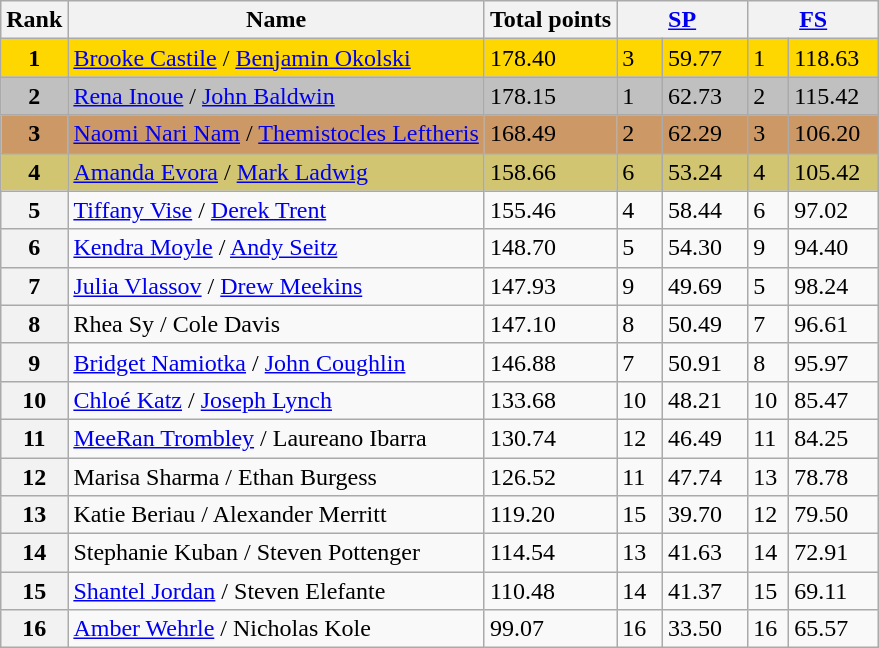<table class="wikitable">
<tr>
<th>Rank</th>
<th>Name</th>
<th>Total points</th>
<th colspan="2" width="80px"><a href='#'>SP</a></th>
<th colspan="2" width="80px"><a href='#'>FS</a></th>
</tr>
<tr bgcolor="gold">
<td align="center"><strong>1</strong></td>
<td><a href='#'>Brooke Castile</a> / <a href='#'>Benjamin Okolski</a></td>
<td>178.40</td>
<td>3</td>
<td>59.77</td>
<td>1</td>
<td>118.63</td>
</tr>
<tr bgcolor="silver">
<td align="center"><strong>2</strong></td>
<td><a href='#'>Rena Inoue</a> / <a href='#'>John Baldwin</a></td>
<td>178.15</td>
<td>1</td>
<td>62.73</td>
<td>2</td>
<td>115.42</td>
</tr>
<tr bgcolor="cc9966">
<td align="center"><strong>3</strong></td>
<td><a href='#'>Naomi Nari Nam</a> / <a href='#'>Themistocles Leftheris</a></td>
<td>168.49</td>
<td>2</td>
<td>62.29</td>
<td>3</td>
<td>106.20</td>
</tr>
<tr bgcolor="#d1c571">
<td align="center"><strong>4</strong></td>
<td><a href='#'>Amanda Evora</a> / <a href='#'>Mark Ladwig</a></td>
<td>158.66</td>
<td>6</td>
<td>53.24</td>
<td>4</td>
<td>105.42</td>
</tr>
<tr>
<th>5</th>
<td><a href='#'>Tiffany Vise</a> / <a href='#'>Derek Trent</a></td>
<td>155.46</td>
<td>4</td>
<td>58.44</td>
<td>6</td>
<td>97.02</td>
</tr>
<tr>
<th>6</th>
<td><a href='#'>Kendra Moyle</a> / <a href='#'>Andy Seitz</a></td>
<td>148.70</td>
<td>5</td>
<td>54.30</td>
<td>9</td>
<td>94.40</td>
</tr>
<tr>
<th>7</th>
<td><a href='#'>Julia Vlassov</a> / <a href='#'>Drew Meekins</a></td>
<td>147.93</td>
<td>9</td>
<td>49.69</td>
<td>5</td>
<td>98.24</td>
</tr>
<tr>
<th>8</th>
<td>Rhea Sy / Cole Davis</td>
<td>147.10</td>
<td>8</td>
<td>50.49</td>
<td>7</td>
<td>96.61</td>
</tr>
<tr>
<th>9</th>
<td><a href='#'>Bridget Namiotka</a> / <a href='#'>John Coughlin</a></td>
<td>146.88</td>
<td>7</td>
<td>50.91</td>
<td>8</td>
<td>95.97</td>
</tr>
<tr>
<th>10</th>
<td><a href='#'>Chloé Katz</a> / <a href='#'>Joseph Lynch</a></td>
<td>133.68</td>
<td>10</td>
<td>48.21</td>
<td>10</td>
<td>85.47</td>
</tr>
<tr>
<th>11</th>
<td><a href='#'>MeeRan Trombley</a> / Laureano Ibarra</td>
<td>130.74</td>
<td>12</td>
<td>46.49</td>
<td>11</td>
<td>84.25</td>
</tr>
<tr>
<th>12</th>
<td>Marisa Sharma / Ethan Burgess</td>
<td>126.52</td>
<td>11</td>
<td>47.74</td>
<td>13</td>
<td>78.78</td>
</tr>
<tr>
<th>13</th>
<td>Katie Beriau / Alexander Merritt</td>
<td>119.20</td>
<td>15</td>
<td>39.70</td>
<td>12</td>
<td>79.50</td>
</tr>
<tr>
<th>14</th>
<td>Stephanie Kuban / Steven Pottenger</td>
<td>114.54</td>
<td>13</td>
<td>41.63</td>
<td>14</td>
<td>72.91</td>
</tr>
<tr>
<th>15</th>
<td><a href='#'>Shantel Jordan</a> / Steven Elefante</td>
<td>110.48</td>
<td>14</td>
<td>41.37</td>
<td>15</td>
<td>69.11</td>
</tr>
<tr>
<th>16</th>
<td><a href='#'>Amber Wehrle</a> / Nicholas Kole</td>
<td>99.07</td>
<td>16</td>
<td>33.50</td>
<td>16</td>
<td>65.57</td>
</tr>
</table>
